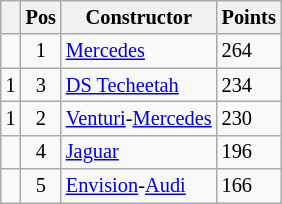<table class="wikitable" style="font-size: 85%;">
<tr>
<th></th>
<th>Pos</th>
<th>Constructor</th>
<th>Points</th>
</tr>
<tr>
<td align="left"></td>
<td align="center">1</td>
<td> <a href='#'>Mercedes</a></td>
<td align="left">264</td>
</tr>
<tr>
<td align="left"> 1</td>
<td align="center">3</td>
<td> <a href='#'>DS Techeetah</a></td>
<td align="left">234</td>
</tr>
<tr>
<td align="left"> 1</td>
<td align="center">2</td>
<td> <a href='#'>Venturi</a>-<a href='#'>Mercedes</a></td>
<td align="left">230</td>
</tr>
<tr>
<td align="left"></td>
<td align="center">4</td>
<td> <a href='#'>Jaguar</a></td>
<td align="left">196</td>
</tr>
<tr>
<td align="left"></td>
<td align="center">5</td>
<td> <a href='#'>Envision</a>-<a href='#'>Audi</a></td>
<td align="left">166</td>
</tr>
</table>
